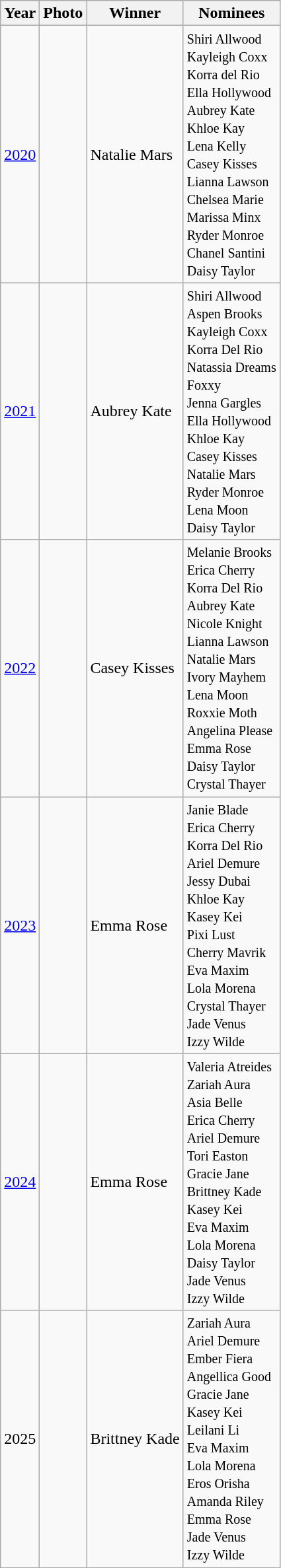<table class="wikitable sortable">
<tr>
<th>Year</th>
<th>Photo</th>
<th>Winner</th>
<th>Nominees</th>
</tr>
<tr>
<td><a href='#'>2020</a></td>
<td></td>
<td>Natalie Mars</td>
<td><small>Shiri Allwood <br>Kayleigh Coxx <br>Korra del Rio <br>Ella Hollywood <br>Aubrey Kate <br>Khloe Kay <br>Lena Kelly <br>Casey Kisses <br>Lianna Lawson <br>Chelsea Marie <br>Marissa Minx <br>Ryder Monroe <br>Chanel Santini <br>Daisy Taylor</small></td>
</tr>
<tr>
<td><a href='#'>2021</a></td>
<td></td>
<td>Aubrey Kate</td>
<td><small>Shiri Allwood <br>Aspen Brooks <br>Kayleigh Coxx <br>Korra Del Rio <br>Natassia Dreams <br>Foxxy <br>Jenna Gargles <br>Ella Hollywood <br>Khloe Kay <br>Casey Kisses <br>Natalie Mars<br>Ryder Monroe <br>Lena Moon <br>Daisy Taylor</small></td>
</tr>
<tr>
<td><a href='#'>2022</a></td>
<td></td>
<td>Casey Kisses</td>
<td><small>Melanie Brooks<br>Erica Cherry<br>Korra Del Rio<br>Aubrey Kate<br>Nicole Knight<br>Lianna Lawson<br>Natalie Mars<br>Ivory Mayhem<br>Lena Moon<br>Roxxie Moth<br>Angelina Please<br>Emma Rose<br>Daisy Taylor<br>Crystal Thayer</small></td>
</tr>
<tr>
<td><a href='#'>2023</a></td>
<td></td>
<td>Emma Rose</td>
<td><small>Janie Blade<br>Erica Cherry<br>Korra Del Rio<br>Ariel Demure<br>Jessy Dubai<br>Khloe Kay<br>Kasey Kei<br>Pixi Lust<br>Cherry Mavrik<br>Eva Maxim<br>Lola Morena<br>Crystal Thayer<br>Jade Venus<br>Izzy Wilde</small></td>
</tr>
<tr>
<td><a href='#'>2024</a></td>
<td></td>
<td>Emma Rose</td>
<td><small>Valeria Atreides<br>Zariah Aura<br>Asia Belle<br>Erica Cherry<br>Ariel Demure<br>Tori Easton<br>Gracie Jane<br>Brittney Kade<br>Kasey Kei<br>Eva Maxim<br>Lola Morena<br>Daisy Taylor<br>Jade Venus<br>Izzy Wilde</small></td>
</tr>
<tr>
<td>2025</td>
<td></td>
<td>Brittney Kade</td>
<td><small>Zariah Aura<br>Ariel Demure<br>Ember Fiera<br>Angellica Good<br>Gracie Jane<br>Kasey Kei<br>Leilani Li<br>Eva Maxim<br>Lola Morena<br>Eros Orisha<br>Amanda Riley<br>Emma Rose<br>Jade Venus<br>Izzy Wilde</small></td>
</tr>
</table>
